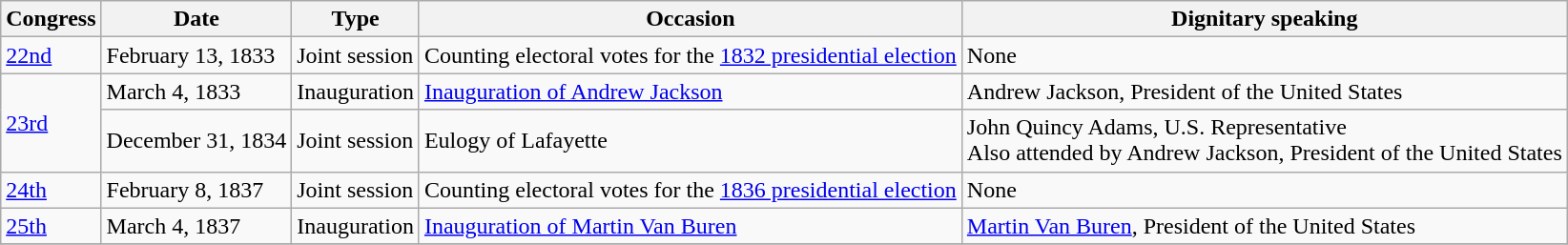<table class="wikitable sortable">
<tr>
<th>Congress</th>
<th>Date</th>
<th>Type</th>
<th>Occasion</th>
<th>Dignitary speaking</th>
</tr>
<tr>
<td><a href='#'>22nd</a></td>
<td>February 13, 1833</td>
<td>Joint session</td>
<td>Counting electoral votes for the <a href='#'>1832 presidential election</a></td>
<td>None</td>
</tr>
<tr>
<td rowspan="2"><a href='#'>23rd</a></td>
<td>March 4, 1833</td>
<td>Inauguration</td>
<td><a href='#'>Inauguration of Andrew Jackson</a></td>
<td>Andrew Jackson, President of the United States</td>
</tr>
<tr>
<td>December 31, 1834</td>
<td>Joint session</td>
<td>Eulogy of Lafayette</td>
<td>John Quincy Adams, U.S. Representative<br>Also attended by Andrew Jackson, President of the United States</td>
</tr>
<tr>
<td><a href='#'>24th</a></td>
<td>February 8, 1837</td>
<td>Joint session</td>
<td>Counting electoral votes for the <a href='#'>1836 presidential election</a></td>
<td>None</td>
</tr>
<tr>
<td><a href='#'>25th</a></td>
<td>March 4, 1837</td>
<td>Inauguration</td>
<td><a href='#'>Inauguration of Martin Van Buren</a></td>
<td><a href='#'>Martin Van Buren</a>, President of the United States</td>
</tr>
<tr>
</tr>
</table>
